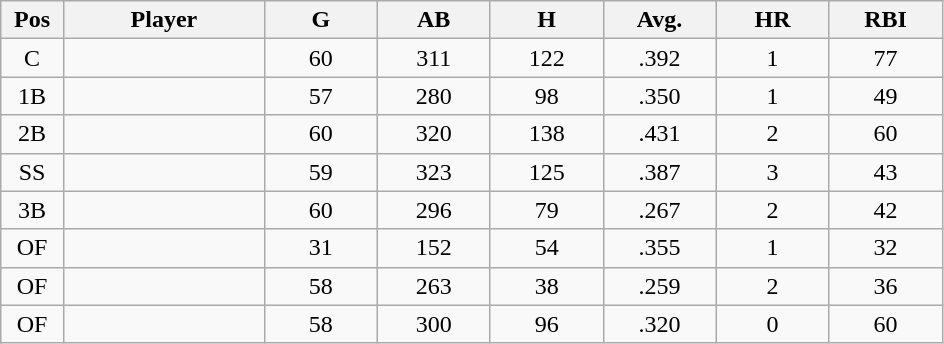<table class="wikitable sortable">
<tr>
<th bgcolor="#DDDDFF" width="5%">Pos</th>
<th bgcolor="#DDDDFF" width="16%">Player</th>
<th bgcolor="#DDDDFF" width="9%">G</th>
<th bgcolor="#DDDDFF" width="9%">AB</th>
<th bgcolor="#DDDDFF" width="9%">H</th>
<th bgcolor="#DDDDFF" width="9%">Avg.</th>
<th bgcolor="#DDDDFF" width="9%">HR</th>
<th bgcolor="#DDDDFF" width="9%">RBI</th>
</tr>
<tr align="center">
<td>C</td>
<td></td>
<td>60</td>
<td>311</td>
<td>122</td>
<td>.392</td>
<td>1</td>
<td>77</td>
</tr>
<tr align="center">
<td>1B</td>
<td></td>
<td>57</td>
<td>280</td>
<td>98</td>
<td>.350</td>
<td>1</td>
<td>49</td>
</tr>
<tr align="center">
<td>2B</td>
<td></td>
<td>60</td>
<td>320</td>
<td>138</td>
<td>.431</td>
<td>2</td>
<td>60</td>
</tr>
<tr align="center">
<td>SS</td>
<td></td>
<td>59</td>
<td>323</td>
<td>125</td>
<td>.387</td>
<td>3</td>
<td>43</td>
</tr>
<tr align="center">
<td>3B</td>
<td></td>
<td>60</td>
<td>296</td>
<td>79</td>
<td>.267</td>
<td>2</td>
<td>42</td>
</tr>
<tr align="center">
<td>OF</td>
<td></td>
<td>31</td>
<td>152</td>
<td>54</td>
<td>.355</td>
<td>1</td>
<td>32</td>
</tr>
<tr align="center">
<td>OF</td>
<td></td>
<td>58</td>
<td>263</td>
<td>38</td>
<td>.259</td>
<td>2</td>
<td>36</td>
</tr>
<tr align="center">
<td>OF</td>
<td></td>
<td>58</td>
<td>300</td>
<td>96</td>
<td>.320</td>
<td>0</td>
<td>60</td>
</tr>
</table>
